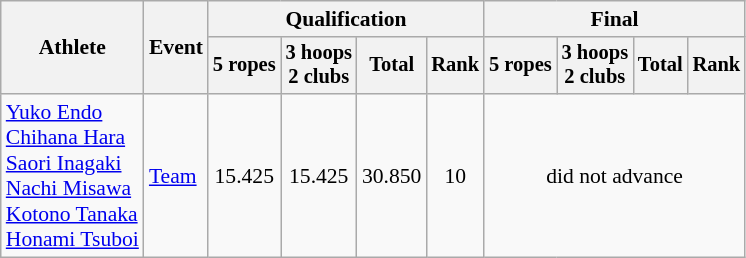<table class="wikitable" style="font-size:90%">
<tr>
<th rowspan="2">Athlete</th>
<th rowspan="2">Event</th>
<th colspan="4">Qualification</th>
<th colspan="4">Final</th>
</tr>
<tr style="font-size:95%">
<th>5 ropes</th>
<th>3 hoops<br>2 clubs</th>
<th>Total</th>
<th>Rank</th>
<th>5 ropes</th>
<th>3 hoops<br>2 clubs</th>
<th>Total</th>
<th>Rank</th>
</tr>
<tr align=center>
<td align=left><a href='#'>Yuko Endo</a><br><a href='#'>Chihana Hara</a><br><a href='#'>Saori Inagaki</a><br><a href='#'>Nachi Misawa</a><br><a href='#'>Kotono Tanaka</a><br><a href='#'>Honami Tsuboi</a></td>
<td align=left><a href='#'>Team</a></td>
<td>15.425</td>
<td>15.425</td>
<td>30.850</td>
<td>10</td>
<td colspan=4>did not advance</td>
</tr>
</table>
